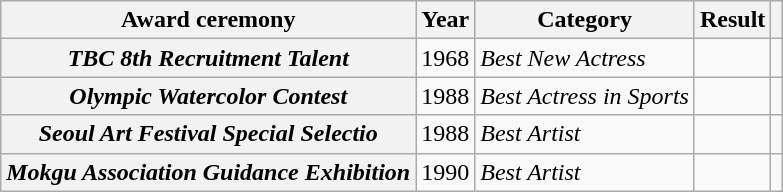<table class="wikitable plainrowheaders sortable">
<tr>
<th scope="col">Award ceremony</th>
<th scope="col">Year</th>
<th scope="col">Category</th>
<th scope="col">Result</th>
<th scope="col" class="unsortable"></th>
</tr>
<tr>
<th scope="row"><em>TBC 8th Recruitment Talent</em></th>
<td>1968</td>
<td><em>Best New Actress</em></td>
<td></td>
<td></td>
</tr>
<tr>
<th scope="row"><em>Olympic Watercolor Contest</em></th>
<td>1988</td>
<td><em>Best Actress in Sports</em></td>
<td></td>
<td></td>
</tr>
<tr>
<th scope="row"><em>Seoul Art Festival Special Selectio</em></th>
<td>1988</td>
<td><em>Best Artist</em></td>
<td></td>
<td></td>
</tr>
<tr>
<th scope="row"><em>Mokgu Association Guidance Exhibition</em></th>
<td>1990</td>
<td><em>Best Artist</em></td>
<td></td>
<td></td>
</tr>
</table>
